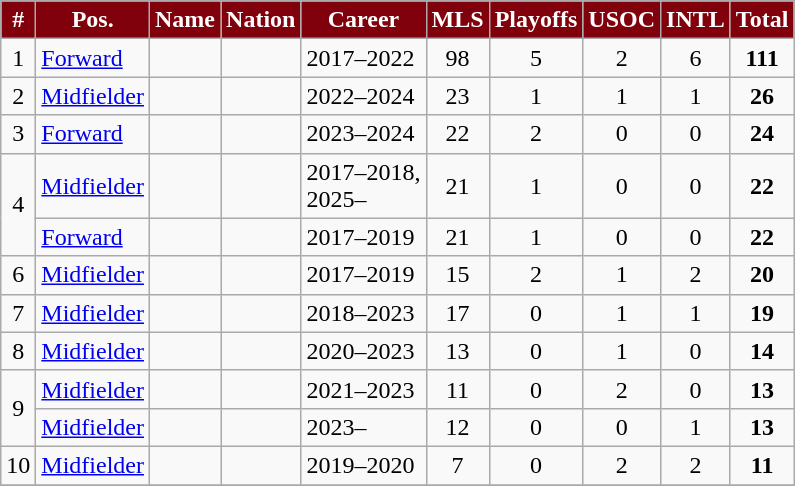<table class="wikitable sortable" style="text-align:center;">
<tr>
<th style="background:#80000B; color:#FFFFFF;" scope="col">#</th>
<th style="background:#80000B; color:#FFFFFF;" scope="col">Pos.</th>
<th style="background:#80000B; color:#FFFFFF;" scope="col">Name</th>
<th style="background:#80000B; color:#FFFFFF;" scope="col">Nation</th>
<th style="background:#80000B; color:#FFFFFF;" scope="col">Career</th>
<th style="background:#80000B; color:#FFFFFF;" scope="col">MLS</th>
<th style="background:#80000B; color:#FFFFFF;" scope="col">Playoffs</th>
<th style="background:#80000B; color:#FFFFFF;" scope="col">USOC</th>
<th style="background:#80000B; color:#FFFFFF;" scope="col">INTL</th>
<th style="background:#80000B; color:#FFFFFF;" scope="col">Total</th>
</tr>
<tr>
<td>1</td>
<td style="text-align:left;"><a href='#'>Forward</a></td>
<td style="text-align:left;"></td>
<td style="text-align:left;"></td>
<td style="text-align:left;">2017–2022</td>
<td>98</td>
<td>5</td>
<td>2</td>
<td>6</td>
<td><strong>111</strong></td>
</tr>
<tr>
<td>2</td>
<td style="text-align:left;"><a href='#'>Midfielder</a></td>
<td style="text-align:left;"></td>
<td style="text-align:left;"></td>
<td style="text-align:left;">2022–2024</td>
<td>23</td>
<td>1</td>
<td>1</td>
<td>1</td>
<td><strong>26</strong></td>
</tr>
<tr>
<td>3</td>
<td style="text-align:left;"><a href='#'>Forward</a></td>
<td style="text-align:left;"></td>
<td style="text-align:left;"></td>
<td style="text-align:left;">2023–2024</td>
<td>22</td>
<td>2</td>
<td>0</td>
<td>0</td>
<td><strong>24</strong></td>
</tr>
<tr>
<td rowspan=2>4</td>
<td style="text-align:left;"><a href='#'>Midfielder</a></td>
<td style="text-align:left;"><strong></strong></td>
<td style="text-align:left;"></td>
<td style="text-align:left;">2017–2018,<br>2025–</td>
<td>21</td>
<td>1</td>
<td>0</td>
<td>0</td>
<td><strong>22</strong></td>
</tr>
<tr>
<td style="text-align:left;"><a href='#'>Forward</a></td>
<td style="text-align:left;"></td>
<td style="text-align:left;"></td>
<td style="text-align:left;">2017–2019</td>
<td>21</td>
<td>1</td>
<td>0</td>
<td>0</td>
<td><strong>22</strong></td>
</tr>
<tr>
<td>6</td>
<td style="text-align:left;"><a href='#'>Midfielder</a></td>
<td style="text-align:left;"></td>
<td style="text-align:left;"></td>
<td style="text-align:left;">2017–2019</td>
<td>15</td>
<td>2</td>
<td>1</td>
<td>2</td>
<td><strong>20</strong></td>
</tr>
<tr>
<td>7</td>
<td style="text-align:left;"><a href='#'>Midfielder</a></td>
<td style="text-align:left;"></td>
<td style="text-align:left;"></td>
<td style="text-align:left;">2018–2023</td>
<td>17</td>
<td>0</td>
<td>1</td>
<td>1</td>
<td><strong>19</strong></td>
</tr>
<tr>
<td>8</td>
<td style="text-align:left;"><a href='#'>Midfielder</a></td>
<td style="text-align:left;"></td>
<td style="text-align:left;"></td>
<td style="text-align:left;">2020–2023</td>
<td>13</td>
<td>0</td>
<td>1</td>
<td>0</td>
<td><strong>14</strong></td>
</tr>
<tr>
<td rowspan=2>9</td>
<td style="text-align:left;"><a href='#'>Midfielder</a></td>
<td style="text-align:left;"></td>
<td style="text-align:left;"></td>
<td style="text-align:left;">2021–2023</td>
<td>11</td>
<td>0</td>
<td>2</td>
<td>0</td>
<td><strong>13</strong></td>
</tr>
<tr>
<td style="text-align:left;"><a href='#'>Midfielder</a></td>
<td style="text-align:left;"><strong></strong></td>
<td style="text-align:left;"></td>
<td style="text-align:left;">2023–</td>
<td>12</td>
<td>0</td>
<td>0</td>
<td>1</td>
<td><strong>13</strong></td>
</tr>
<tr>
<td>10</td>
<td style="text-align:left;"><a href='#'>Midfielder</a></td>
<td style="text-align:left;"></td>
<td style="text-align:left;"></td>
<td style="text-align:left;">2019–2020</td>
<td>7</td>
<td>0</td>
<td>2</td>
<td>2</td>
<td><strong>11</strong></td>
</tr>
<tr>
</tr>
</table>
